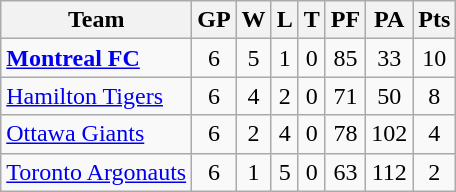<table class="wikitable">
<tr>
<th>Team</th>
<th>GP</th>
<th>W</th>
<th>L</th>
<th>T</th>
<th>PF</th>
<th>PA</th>
<th>Pts</th>
</tr>
<tr align="center">
<td align="left"><strong><a href='#'>Montreal FC</a></strong></td>
<td>6</td>
<td>5</td>
<td>1</td>
<td>0</td>
<td>85</td>
<td>33</td>
<td>10</td>
</tr>
<tr align="center">
<td align="left"><a href='#'>Hamilton Tigers</a></td>
<td>6</td>
<td>4</td>
<td>2</td>
<td>0</td>
<td>71</td>
<td>50</td>
<td>8</td>
</tr>
<tr align="center">
<td align="left"><a href='#'>Ottawa Giants</a></td>
<td>6</td>
<td>2</td>
<td>4</td>
<td>0</td>
<td>78</td>
<td>102</td>
<td>4</td>
</tr>
<tr align="center">
<td align="left"><a href='#'>Toronto Argonauts</a></td>
<td>6</td>
<td>1</td>
<td>5</td>
<td>0</td>
<td>63</td>
<td>112</td>
<td>2</td>
</tr>
</table>
